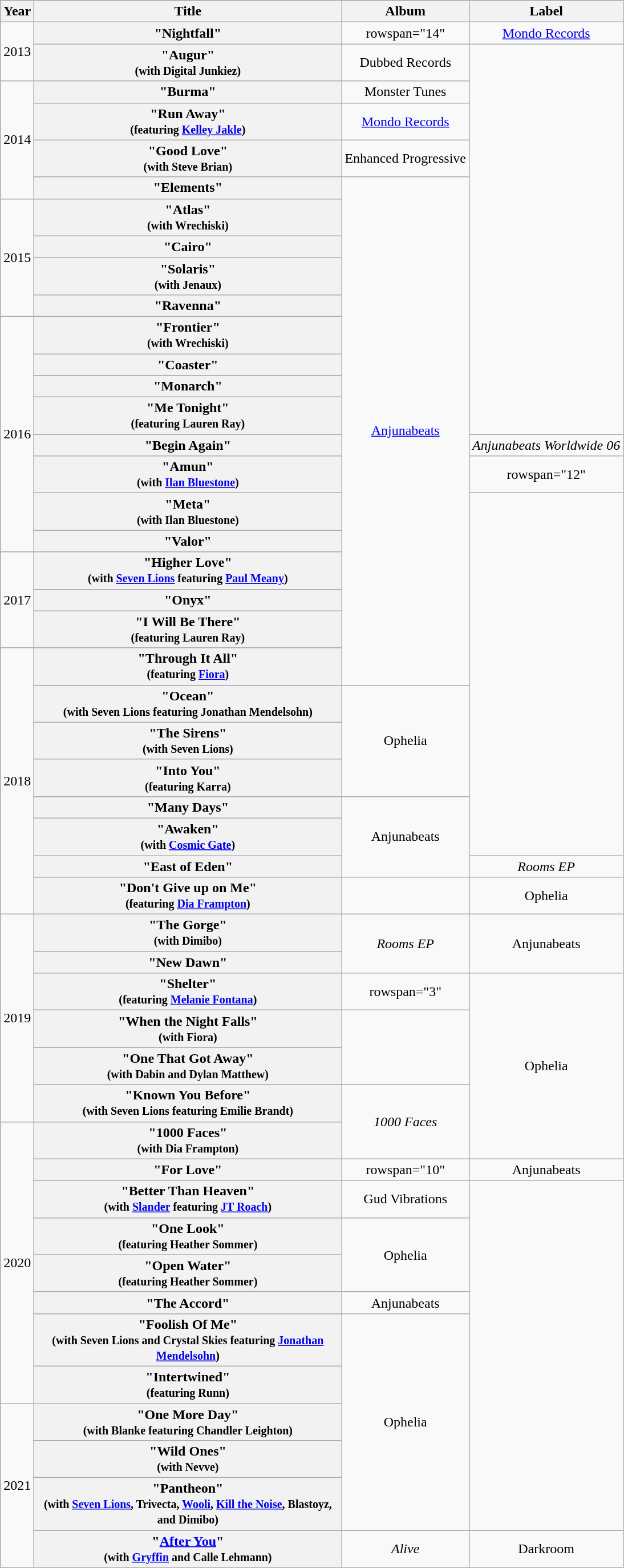<table class="wikitable plainrowheaders" style="text-align:center;">
<tr>
<th scope="col">Year</th>
<th scope="col" style="width:22em;">Title</th>
<th scope="col">Album</th>
<th scope="col">Label</th>
</tr>
<tr>
<td rowspan="2">2013</td>
<th scope="row">"Nightfall"</th>
<td>rowspan="14" </td>
<td><a href='#'>Mondo Records</a></td>
</tr>
<tr>
<th scope="row">"Augur"<br><small>(with Digital Junkiez)</small></th>
<td>Dubbed Records</td>
</tr>
<tr>
<td rowspan="4">2014</td>
<th scope="row">"Burma"</th>
<td>Monster Tunes</td>
</tr>
<tr>
<th scope="row">"Run Away"<br><small>(featuring <a href='#'>Kelley Jakle</a>)</small></th>
<td><a href='#'>Mondo Records</a></td>
</tr>
<tr>
<th scope="row">"Good Love"<br><small>(with Steve Brian)</small></th>
<td align="left">Enhanced Progressive</td>
</tr>
<tr>
<th scope="row">"Elements"</th>
<td rowspan="17"><a href='#'>Anjunabeats</a></td>
</tr>
<tr>
<td rowspan="4">2015</td>
<th scope="row">"Atlas"<br><small>(with Wrechiski)</small></th>
</tr>
<tr>
<th scope="row">"Cairo"</th>
</tr>
<tr>
<th scope="row">"Solaris"<br><small>(with Jenaux)</small></th>
</tr>
<tr>
<th scope="row">"Ravenna"</th>
</tr>
<tr>
<td rowspan="8">2016</td>
<th scope="row">"Frontier"<br><small>(with Wrechiski)</small></th>
</tr>
<tr>
<th scope="row">"Coaster"</th>
</tr>
<tr>
<th scope="row">"Monarch"</th>
</tr>
<tr>
<th scope="row">"Me Tonight"<br><small>(featuring Lauren Ray)</small></th>
</tr>
<tr>
<th scope="row">"Begin Again"</th>
<td><em>Anjunabeats Worldwide 06</em></td>
</tr>
<tr>
<th scope="row">"Amun"<br><small>(with <a href='#'>Ilan Bluestone</a>)</small></th>
<td>rowspan="12" </td>
</tr>
<tr>
<th scope="row">"Meta"<br><small>(with Ilan Bluestone)</small></th>
</tr>
<tr>
<th scope="row">"Valor"</th>
</tr>
<tr>
<td rowspan="3">2017</td>
<th scope="row">"Higher Love"<br><small>(with <a href='#'>Seven Lions</a> featuring <a href='#'>Paul Meany</a>)</small></th>
</tr>
<tr>
<th scope="row">"Onyx"</th>
</tr>
<tr>
<th scope="row">"I Will Be There"<br><small>(featuring Lauren Ray)</small></th>
</tr>
<tr>
<td rowspan="8">2018</td>
<th scope="row">"Through It All"<br><small>(featuring <a href='#'>Fiora</a>)</small></th>
</tr>
<tr>
<th scope="row">"Ocean"<br><small>(with Seven Lions featuring Jonathan Mendelsohn)</small></th>
<td rowspan="3">Ophelia</td>
</tr>
<tr>
<th scope="row">"The Sirens"<br><small>(with Seven Lions)</small></th>
</tr>
<tr>
<th scope="row">"Into You"<br><small>(featuring Karra)</small></th>
</tr>
<tr>
<th scope="row">"Many Days"</th>
<td rowspan="3">Anjunabeats</td>
</tr>
<tr>
<th scope="row">"Awaken"<br><small>(with <a href='#'>Cosmic Gate</a>)</small></th>
</tr>
<tr>
<th scope="row">"East of Eden"</th>
<td><em>Rooms EP</em></td>
</tr>
<tr>
<th scope="row">"Don't Give up on Me"<br><small>(featuring <a href='#'>Dia Frampton</a>)</small></th>
<td></td>
<td>Ophelia</td>
</tr>
<tr>
<td rowspan="6">2019</td>
<th scope="row">"The Gorge"<br><small>(with Dimibo)</small></th>
<td rowspan="2"><em>Rooms EP</em></td>
<td rowspan="2">Anjunabeats</td>
</tr>
<tr>
<th scope="row">"New Dawn"</th>
</tr>
<tr>
<th scope="row">"Shelter" <br><small>(featuring <a href='#'>Melanie Fontana</a>)</small></th>
<td>rowspan="3" </td>
<td rowspan="5">Ophelia</td>
</tr>
<tr>
<th scope="row">"When the Night Falls" <br><small>(with Fiora)</small></th>
</tr>
<tr>
<th scope="row">"One That Got Away" <br><small>(with Dabin and Dylan Matthew)</small></th>
</tr>
<tr>
<th scope="row">"Known You Before" <br><small>(with Seven Lions featuring Emilie Brandt)</small></th>
<td rowspan="2"><em>1000 Faces</em></td>
</tr>
<tr>
<td rowspan="8">2020</td>
<th scope="row">"1000 Faces" <br><small>(with Dia Frampton)</small></th>
</tr>
<tr>
<th scope="row">"For Love"</th>
<td>rowspan="10" </td>
<td>Anjunabeats</td>
</tr>
<tr>
<th scope="row">"Better Than Heaven" <br><small>(with <a href='#'>Slander</a> featuring <a href='#'>JT Roach</a>)</small></th>
<td>Gud Vibrations</td>
</tr>
<tr>
<th scope="row">"One Look" <br><small>(featuring Heather Sommer)</small></th>
<td rowspan="2">Ophelia</td>
</tr>
<tr>
<th scope="row">"Open Water" <br><small>(featuring Heather Sommer)</small></th>
</tr>
<tr>
<th scope="row">"The Accord"</th>
<td>Anjunabeats</td>
</tr>
<tr>
<th scope="row">"Foolish Of Me" <br><small>(with Seven Lions and Crystal Skies featuring <a href='#'>Jonathan Mendelsohn</a>)</small></th>
<td rowspan="5">Ophelia</td>
</tr>
<tr>
<th scope="row">"Intertwined" <br><small>(featuring Runn)</small></th>
</tr>
<tr>
<td rowspan="4">2021</td>
<th scope="row">"One More Day" <br><small>(with Blanke featuring Chandler Leighton)</small></th>
</tr>
<tr>
<th scope="row">"Wild Ones" <br><small>(with Nevve)</small></th>
</tr>
<tr>
<th scope="row">"Pantheon" <br><small>(with <a href='#'>Seven Lions</a>, Trivecta, <a href='#'>Wooli</a>, <a href='#'>Kill the Noise</a>, Blastoyz, and Dimibo)</small></th>
</tr>
<tr>
<th scope="row">"<a href='#'>After You</a>"<br><small>(with <a href='#'>Gryffin</a> and Calle Lehmann)</small></th>
<td><em>Alive</em></td>
<td>Darkroom</td>
</tr>
</table>
